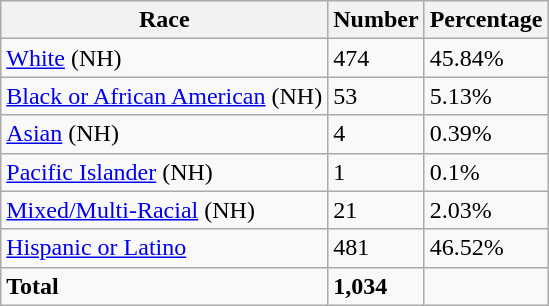<table class="wikitable">
<tr>
<th>Race</th>
<th>Number</th>
<th>Percentage</th>
</tr>
<tr>
<td><a href='#'>White</a> (NH)</td>
<td>474</td>
<td>45.84%</td>
</tr>
<tr>
<td><a href='#'>Black or African American</a> (NH)</td>
<td>53</td>
<td>5.13%</td>
</tr>
<tr>
<td><a href='#'>Asian</a> (NH)</td>
<td>4</td>
<td>0.39%</td>
</tr>
<tr>
<td><a href='#'>Pacific Islander</a> (NH)</td>
<td>1</td>
<td>0.1%</td>
</tr>
<tr>
<td><a href='#'>Mixed/Multi-Racial</a> (NH)</td>
<td>21</td>
<td>2.03%</td>
</tr>
<tr>
<td><a href='#'>Hispanic or Latino</a></td>
<td>481</td>
<td>46.52%</td>
</tr>
<tr>
<td><strong>Total</strong></td>
<td><strong>1,034</strong></td>
<td></td>
</tr>
</table>
